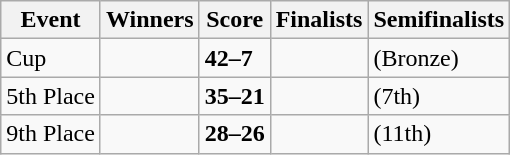<table class="wikitable">
<tr>
<th>Event</th>
<th>Winners</th>
<th>Score</th>
<th>Finalists</th>
<th>Semifinalists</th>
</tr>
<tr>
<td>Cup</td>
<td><strong></strong></td>
<td><strong>42–7</strong></td>
<td></td>
<td> (Bronze)<br></td>
</tr>
<tr>
<td>5th Place</td>
<td><strong></strong></td>
<td><strong>35–21</strong></td>
<td></td>
<td> (7th)<br></td>
</tr>
<tr>
<td>9th Place</td>
<td><strong></strong></td>
<td><strong>28–26</strong></td>
<td></td>
<td> (11th)<br></td>
</tr>
</table>
